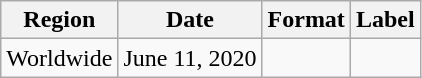<table class = "wikitable plainrowheaders">
<tr>
<th>Region</th>
<th>Date</th>
<th>Format</th>
<th>Label</th>
</tr>
<tr>
<td>Worldwide</td>
<td>June 11, 2020</td>
<td></td>
<td></td>
</tr>
</table>
